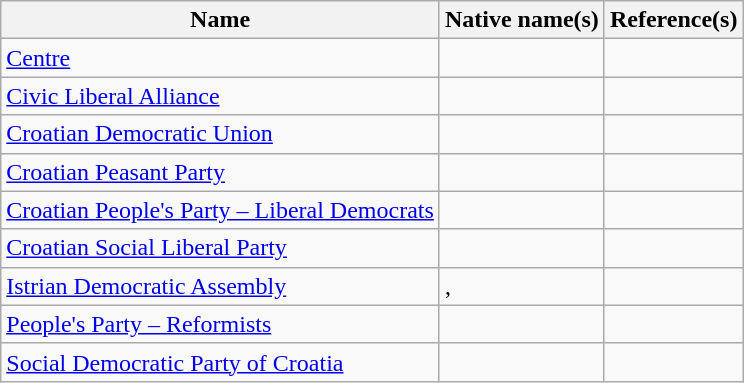<table class="wikitable">
<tr>
<th>Name</th>
<th>Native name(s)</th>
<th>Reference(s)</th>
</tr>
<tr>
<td><a href='#'>Centre</a></td>
<td></td>
<td></td>
</tr>
<tr>
<td><a href='#'>Civic Liberal Alliance</a></td>
<td></td>
<td></td>
</tr>
<tr>
<td><a href='#'>Croatian Democratic Union</a></td>
<td></td>
<td></td>
</tr>
<tr>
<td><a href='#'>Croatian Peasant Party</a></td>
<td></td>
<td></td>
</tr>
<tr>
<td><a href='#'>Croatian People's Party – Liberal Democrats</a></td>
<td></td>
<td></td>
</tr>
<tr>
<td><a href='#'>Croatian Social Liberal Party</a></td>
<td></td>
<td></td>
</tr>
<tr>
<td><a href='#'>Istrian Democratic Assembly</a></td>
<td>, </td>
<td></td>
</tr>
<tr>
<td><a href='#'>People's Party – Reformists</a></td>
<td></td>
<td></td>
</tr>
<tr>
<td><a href='#'>Social Democratic Party of Croatia</a></td>
<td></td>
<td></td>
</tr>
</table>
